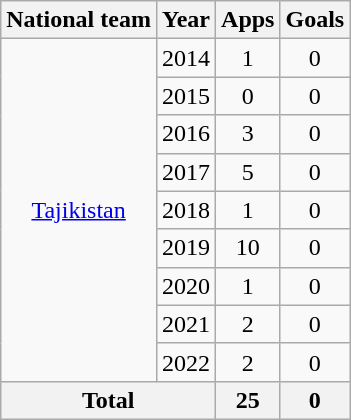<table class="wikitable" style="text-align:center">
<tr>
<th>National team</th>
<th>Year</th>
<th>Apps</th>
<th>Goals</th>
</tr>
<tr>
<td rowspan="9"><a href='#'>Tajikistan</a></td>
<td>2014</td>
<td>1</td>
<td>0</td>
</tr>
<tr>
<td>2015</td>
<td>0</td>
<td>0</td>
</tr>
<tr>
<td>2016</td>
<td>3</td>
<td>0</td>
</tr>
<tr>
<td>2017</td>
<td>5</td>
<td>0</td>
</tr>
<tr>
<td>2018</td>
<td>1</td>
<td>0</td>
</tr>
<tr>
<td>2019</td>
<td>10</td>
<td>0</td>
</tr>
<tr>
<td>2020</td>
<td>1</td>
<td>0</td>
</tr>
<tr>
<td>2021</td>
<td>2</td>
<td>0</td>
</tr>
<tr>
<td>2022</td>
<td>2</td>
<td>0</td>
</tr>
<tr>
<th colspan="2">Total</th>
<th>25</th>
<th>0</th>
</tr>
</table>
